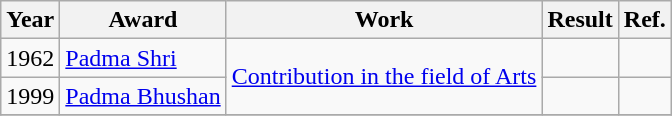<table class="wikitable">
<tr>
<th>Year</th>
<th>Award</th>
<th>Work</th>
<th>Result</th>
<th>Ref.</th>
</tr>
<tr>
<td>1962</td>
<td><a href='#'>Padma Shri</a></td>
<td rowspan="2"><a href='#'>Contribution in the field of Arts</a></td>
<td></td>
<td></td>
</tr>
<tr>
<td>1999</td>
<td><a href='#'>Padma Bhushan</a></td>
<td></td>
<td></td>
</tr>
<tr>
</tr>
</table>
